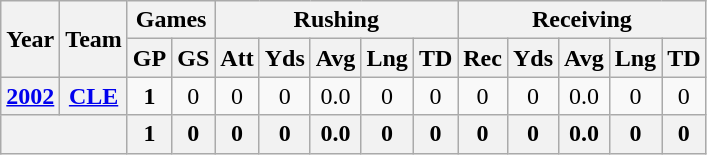<table class="wikitable" style="text-align:center;">
<tr>
<th rowspan="2">Year</th>
<th rowspan="2">Team</th>
<th colspan="2">Games</th>
<th colspan="5">Rushing</th>
<th colspan="5">Receiving</th>
</tr>
<tr>
<th>GP</th>
<th>GS</th>
<th>Att</th>
<th>Yds</th>
<th>Avg</th>
<th>Lng</th>
<th>TD</th>
<th>Rec</th>
<th>Yds</th>
<th>Avg</th>
<th>Lng</th>
<th>TD</th>
</tr>
<tr>
<th><a href='#'>2002</a></th>
<th><a href='#'>CLE</a></th>
<td><strong>1</strong></td>
<td>0</td>
<td>0</td>
<td>0</td>
<td>0.0</td>
<td>0</td>
<td>0</td>
<td>0</td>
<td>0</td>
<td>0.0</td>
<td>0</td>
<td>0</td>
</tr>
<tr>
<th colspan="2"></th>
<th>1</th>
<th>0</th>
<th>0</th>
<th>0</th>
<th>0.0</th>
<th>0</th>
<th>0</th>
<th>0</th>
<th>0</th>
<th>0.0</th>
<th>0</th>
<th>0</th>
</tr>
</table>
